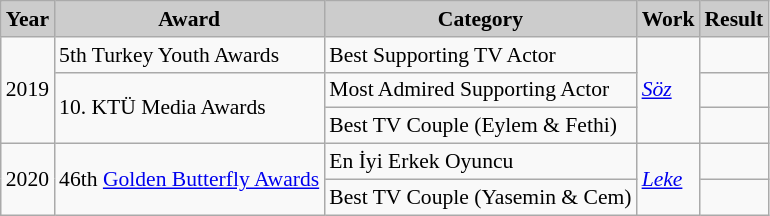<table class="wikitable" style="font-size:90%">
<tr align="center" bgcolor="#cccccc">
<td><strong>Year</strong></td>
<td><strong>Award</strong></td>
<td><strong>Category</strong></td>
<td><strong>Work</strong></td>
<td><strong>Result</strong></td>
</tr>
<tr>
<td rowspan="3">2019</td>
<td>5th Turkey Youth Awards</td>
<td>Best Supporting TV Actor</td>
<td rowspan="3"><a href='#'><em>Söz</em></a></td>
<td></td>
</tr>
<tr>
<td rowspan="2">10. KTÜ Media Awards</td>
<td>Most Admired Supporting Actor</td>
<td></td>
</tr>
<tr>
<td>Best TV Couple (Eylem & Fethi)</td>
<td></td>
</tr>
<tr>
<td rowspan="2">2020</td>
<td rowspan="2">46th <a href='#'>Golden Butterfly Awards</a></td>
<td>En İyi Erkek Oyuncu</td>
<td rowspan="2"><em><a href='#'>Leke</a></em></td>
<td></td>
</tr>
<tr>
<td>Best TV Couple (Yasemin & Cem)</td>
<td></td>
</tr>
</table>
